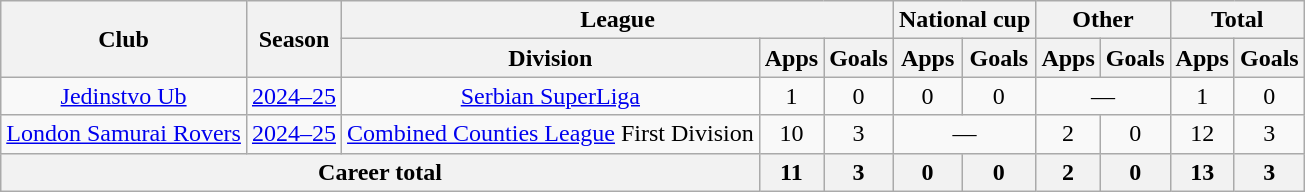<table class="wikitable" style="text-align: center;">
<tr>
<th rowspan="2">Club</th>
<th rowspan="2">Season</th>
<th colspan="3">League</th>
<th colspan="2">National cup</th>
<th colspan="2">Other</th>
<th colspan="2">Total</th>
</tr>
<tr>
<th>Division</th>
<th>Apps</th>
<th>Goals</th>
<th>Apps</th>
<th>Goals</th>
<th>Apps</th>
<th>Goals</th>
<th>Apps</th>
<th>Goals</th>
</tr>
<tr>
<td><a href='#'>Jedinstvo Ub</a></td>
<td><a href='#'>2024–25</a></td>
<td><a href='#'>Serbian SuperLiga</a></td>
<td>1</td>
<td>0</td>
<td>0</td>
<td>0</td>
<td colspan="2">―</td>
<td>1</td>
<td>0</td>
</tr>
<tr>
<td><a href='#'>London Samurai Rovers</a></td>
<td><a href='#'>2024–25</a></td>
<td><a href='#'>Combined Counties League</a> First Division</td>
<td>10</td>
<td>3</td>
<td colspan="2">―</td>
<td>2</td>
<td>0</td>
<td>12</td>
<td>3</td>
</tr>
<tr>
<th colspan="3">Career total</th>
<th>11</th>
<th>3</th>
<th>0</th>
<th>0</th>
<th>2</th>
<th>0</th>
<th>13</th>
<th>3</th>
</tr>
</table>
